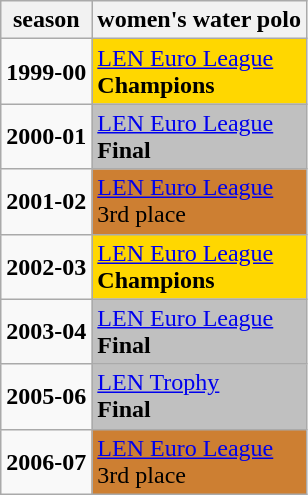<table class="wikitable">
<tr>
<th>season</th>
<th>women's water polo</th>
</tr>
<tr>
<td><strong>1999-00</strong></td>
<td style="background:gold;"><a href='#'>LEN Euro League</a><br><strong>Champions</strong></td>
</tr>
<tr>
<td><strong>2000-01</strong></td>
<td style="background:silver;"><a href='#'>LEN Euro League</a><br><strong>Final</strong></td>
</tr>
<tr>
<td><strong>2001-02</strong></td>
<td style="background:#cd7f32;"><a href='#'>LEN Euro League</a><br>3rd place</td>
</tr>
<tr>
<td><strong>2002-03</strong></td>
<td style="background:gold;"><a href='#'>LEN Euro League</a><br><strong>Champions</strong></td>
</tr>
<tr>
<td><strong>2003-04</strong></td>
<td style="background:silver;"><a href='#'>LEN Euro League</a><br><strong>Final</strong></td>
</tr>
<tr>
<td><strong>2005-06</strong></td>
<td style="background:silver;"><a href='#'>LEN Trophy</a><br><strong>Final</strong></td>
</tr>
<tr>
<td><strong>2006-07</strong></td>
<td style="background:#cd7f32;"><a href='#'>LEN Euro League</a><br>3rd place</td>
</tr>
</table>
